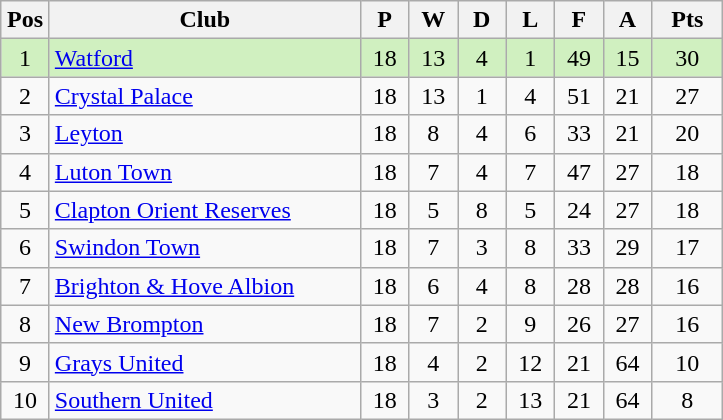<table class="wikitable" style="text-align:center">
<tr>
<th width="25">Pos</th>
<th width="200">Club</th>
<th width="25">P</th>
<th width="25">W</th>
<th width="25">D</th>
<th width="25">L</th>
<th width="25">F</th>
<th width="25">A</th>
<th width="40">Pts</th>
</tr>
<tr style="background:#D0F0C0;">
<td>1</td>
<td align="left"><a href='#'>Watford</a></td>
<td>18</td>
<td>13</td>
<td>4</td>
<td>1</td>
<td>49</td>
<td>15</td>
<td>30</td>
</tr>
<tr>
<td>2</td>
<td align="left"><a href='#'>Crystal Palace</a></td>
<td>18</td>
<td>13</td>
<td>1</td>
<td>4</td>
<td>51</td>
<td>21</td>
<td>27</td>
</tr>
<tr>
<td>3</td>
<td align="left"><a href='#'>Leyton</a></td>
<td>18</td>
<td>8</td>
<td>4</td>
<td>6</td>
<td>33</td>
<td>21</td>
<td>20</td>
</tr>
<tr>
<td>4</td>
<td align="left"><a href='#'>Luton Town</a></td>
<td>18</td>
<td>7</td>
<td>4</td>
<td>7</td>
<td>47</td>
<td>27</td>
<td>18</td>
</tr>
<tr>
<td>5</td>
<td align="left"><a href='#'>Clapton Orient Reserves</a></td>
<td>18</td>
<td>5</td>
<td>8</td>
<td>5</td>
<td>24</td>
<td>27</td>
<td>18</td>
</tr>
<tr>
<td>6</td>
<td align="left"><a href='#'>Swindon Town</a></td>
<td>18</td>
<td>7</td>
<td>3</td>
<td>8</td>
<td>33</td>
<td>29</td>
<td>17</td>
</tr>
<tr>
<td>7</td>
<td align="left"><a href='#'>Brighton & Hove Albion</a></td>
<td>18</td>
<td>6</td>
<td>4</td>
<td>8</td>
<td>28</td>
<td>28</td>
<td>16</td>
</tr>
<tr>
<td>8</td>
<td align="left"><a href='#'>New Brompton</a></td>
<td>18</td>
<td>7</td>
<td>2</td>
<td>9</td>
<td>26</td>
<td>27</td>
<td>16</td>
</tr>
<tr>
<td>9</td>
<td align="left"><a href='#'>Grays United</a></td>
<td>18</td>
<td>4</td>
<td>2</td>
<td>12</td>
<td>21</td>
<td>64</td>
<td>10</td>
</tr>
<tr>
<td>10</td>
<td align="left"><a href='#'>Southern United</a></td>
<td>18</td>
<td>3</td>
<td>2</td>
<td>13</td>
<td>21</td>
<td>64</td>
<td>8</td>
</tr>
</table>
